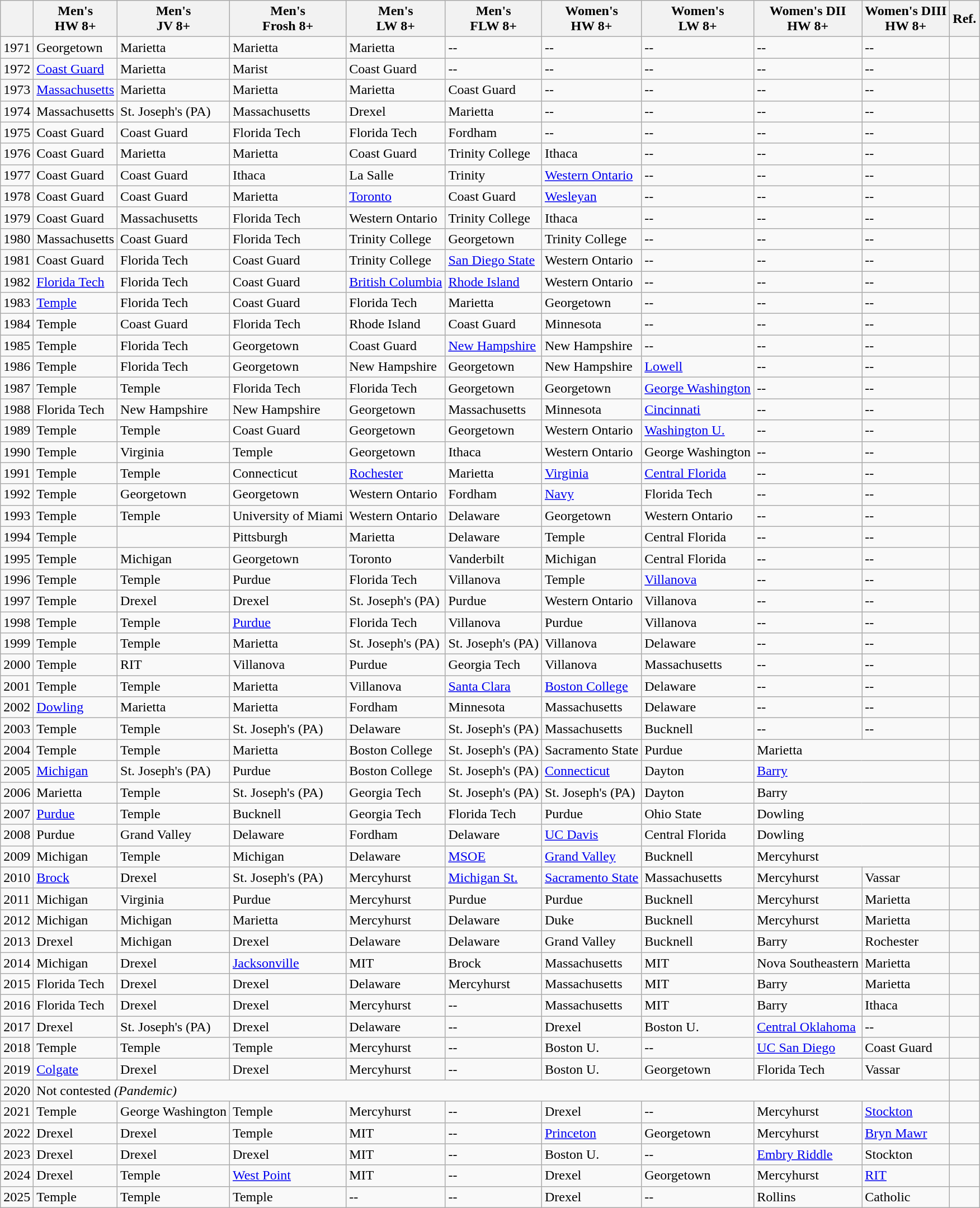<table class="wikitable">
<tr>
<th></th>
<th>Men's <br> HW 8+</th>
<th>Men's <br> JV 8+</th>
<th>Men's <br> Frosh 8+</th>
<th>Men's <br> LW 8+</th>
<th>Men's <br> FLW 8+</th>
<th>Women's <br> HW 8+</th>
<th>Women's <br> LW 8+</th>
<th>Women's DII <br> HW 8+</th>
<th>Women's DIII <br> HW 8+</th>
<th>Ref.</th>
</tr>
<tr>
<td>1971</td>
<td>Georgetown</td>
<td>Marietta</td>
<td>Marietta</td>
<td>Marietta</td>
<td>--</td>
<td>--</td>
<td>--</td>
<td>--</td>
<td>--</td>
<td></td>
</tr>
<tr>
<td>1972</td>
<td><a href='#'>Coast Guard</a></td>
<td>Marietta</td>
<td>Marist</td>
<td>Coast Guard</td>
<td>--</td>
<td>--</td>
<td>--</td>
<td>--</td>
<td>--</td>
<td></td>
</tr>
<tr>
<td>1973</td>
<td><a href='#'>Massachusetts</a></td>
<td>Marietta</td>
<td>Marietta</td>
<td>Marietta</td>
<td>Coast Guard</td>
<td>-- </td>
<td>--</td>
<td>--</td>
<td>--</td>
<td></td>
</tr>
<tr>
<td>1974</td>
<td>Massachusetts</td>
<td>St. Joseph's (PA)</td>
<td>Massachusetts</td>
<td>Drexel</td>
<td>Marietta</td>
<td>--</td>
<td>--</td>
<td>--</td>
<td>--</td>
<td></td>
</tr>
<tr>
<td>1975</td>
<td>Coast Guard</td>
<td>Coast Guard</td>
<td>Florida Tech</td>
<td>Florida Tech</td>
<td>Fordham</td>
<td>--</td>
<td>--</td>
<td>--</td>
<td>--</td>
<td></td>
</tr>
<tr>
<td>1976</td>
<td>Coast Guard</td>
<td>Marietta</td>
<td>Marietta</td>
<td>Coast Guard</td>
<td>Trinity College</td>
<td>Ithaca</td>
<td>--</td>
<td>--</td>
<td>--</td>
<td></td>
</tr>
<tr>
<td>1977</td>
<td>Coast Guard</td>
<td>Coast Guard</td>
<td>Ithaca</td>
<td>La Salle</td>
<td>Trinity</td>
<td><a href='#'>Western Ontario</a></td>
<td>--</td>
<td>--</td>
<td>--</td>
<td></td>
</tr>
<tr>
<td>1978</td>
<td>Coast Guard</td>
<td>Coast Guard</td>
<td>Marietta</td>
<td><a href='#'>Toronto</a></td>
<td>Coast Guard</td>
<td><a href='#'>Wesleyan</a></td>
<td>--</td>
<td>--</td>
<td>--</td>
<td></td>
</tr>
<tr>
<td>1979</td>
<td>Coast Guard</td>
<td>Massachusetts</td>
<td>Florida Tech</td>
<td>Western Ontario</td>
<td>Trinity College</td>
<td>Ithaca</td>
<td>--</td>
<td>--</td>
<td>--</td>
<td></td>
</tr>
<tr>
<td>1980</td>
<td>Massachusetts</td>
<td>Coast Guard</td>
<td>Florida Tech</td>
<td>Trinity College</td>
<td>Georgetown</td>
<td>Trinity College</td>
<td>--</td>
<td>--</td>
<td>--</td>
<td></td>
</tr>
<tr>
<td>1981</td>
<td>Coast Guard</td>
<td>Florida Tech</td>
<td>Coast Guard</td>
<td>Trinity College</td>
<td><a href='#'>San Diego State</a></td>
<td>Western Ontario</td>
<td>--</td>
<td>--</td>
<td>--</td>
<td></td>
</tr>
<tr>
<td>1982</td>
<td><a href='#'>Florida Tech</a></td>
<td>Florida Tech</td>
<td>Coast Guard</td>
<td><a href='#'>British Columbia</a></td>
<td><a href='#'>Rhode Island</a></td>
<td>Western Ontario</td>
<td>--</td>
<td>--</td>
<td>--</td>
<td></td>
</tr>
<tr>
<td>1983</td>
<td><a href='#'>Temple</a></td>
<td>Florida Tech</td>
<td>Coast Guard</td>
<td>Florida Tech</td>
<td>Marietta</td>
<td>Georgetown</td>
<td>--</td>
<td>--</td>
<td>--</td>
<td></td>
</tr>
<tr>
<td>1984</td>
<td>Temple</td>
<td>Coast Guard</td>
<td>Florida Tech</td>
<td>Rhode Island</td>
<td>Coast Guard</td>
<td>Minnesota</td>
<td>--</td>
<td>--</td>
<td>--</td>
<td></td>
</tr>
<tr>
<td>1985</td>
<td>Temple</td>
<td>Florida Tech</td>
<td>Georgetown</td>
<td>Coast Guard</td>
<td><a href='#'>New Hampshire</a></td>
<td>New Hampshire</td>
<td>--</td>
<td>--</td>
<td>--</td>
<td></td>
</tr>
<tr>
<td>1986</td>
<td>Temple</td>
<td>Florida Tech</td>
<td>Georgetown</td>
<td>New Hampshire</td>
<td>Georgetown</td>
<td>New Hampshire</td>
<td><a href='#'>Lowell</a></td>
<td>--</td>
<td>--</td>
<td></td>
</tr>
<tr>
<td>1987</td>
<td>Temple</td>
<td>Temple</td>
<td>Florida Tech</td>
<td>Florida Tech</td>
<td>Georgetown</td>
<td>Georgetown</td>
<td><a href='#'>George Washington</a></td>
<td>--</td>
<td>--</td>
<td></td>
</tr>
<tr>
<td>1988</td>
<td>Florida Tech</td>
<td>New Hampshire</td>
<td>New Hampshire</td>
<td>Georgetown</td>
<td>Massachusetts</td>
<td>Minnesota</td>
<td><a href='#'>Cincinnati</a></td>
<td>--</td>
<td>--</td>
<td></td>
</tr>
<tr>
<td>1989</td>
<td>Temple</td>
<td>Temple</td>
<td>Coast Guard</td>
<td>Georgetown</td>
<td>Georgetown</td>
<td>Western Ontario</td>
<td><a href='#'>Washington U.</a></td>
<td>--</td>
<td>--</td>
<td></td>
</tr>
<tr>
<td>1990</td>
<td>Temple</td>
<td>Virginia</td>
<td>Temple</td>
<td>Georgetown</td>
<td>Ithaca</td>
<td>Western Ontario</td>
<td>George Washington</td>
<td>--</td>
<td>--</td>
<td></td>
</tr>
<tr>
<td>1991</td>
<td>Temple</td>
<td>Temple</td>
<td>Connecticut</td>
<td><a href='#'>Rochester</a></td>
<td>Marietta</td>
<td><a href='#'>Virginia</a></td>
<td><a href='#'>Central Florida</a></td>
<td>--</td>
<td>--</td>
<td></td>
</tr>
<tr>
<td>1992</td>
<td>Temple</td>
<td>Georgetown</td>
<td>Georgetown</td>
<td>Western Ontario</td>
<td>Fordham</td>
<td><a href='#'>Navy</a></td>
<td>Florida Tech</td>
<td>--</td>
<td>--</td>
<td></td>
</tr>
<tr>
<td>1993</td>
<td>Temple</td>
<td>Temple</td>
<td>University of Miami</td>
<td>Western Ontario</td>
<td>Delaware</td>
<td>Georgetown</td>
<td>Western Ontario</td>
<td>--</td>
<td>--</td>
<td></td>
</tr>
<tr>
<td>1994</td>
<td>Temple </td>
<td></td>
<td>Pittsburgh </td>
<td>Marietta </td>
<td>Delaware </td>
<td>Temple </td>
<td>Central Florida </td>
<td>--</td>
<td>--</td>
<td></td>
</tr>
<tr>
<td>1995</td>
<td>Temple</td>
<td>Michigan</td>
<td>Georgetown</td>
<td>Toronto</td>
<td>Vanderbilt</td>
<td>Michigan</td>
<td>Central Florida</td>
<td>--</td>
<td>--</td>
<td></td>
</tr>
<tr>
<td>1996</td>
<td>Temple</td>
<td>Temple</td>
<td>Purdue</td>
<td>Florida Tech</td>
<td>Villanova</td>
<td>Temple</td>
<td><a href='#'>Villanova</a></td>
<td>--</td>
<td>--</td>
<td></td>
</tr>
<tr>
<td>1997</td>
<td>Temple</td>
<td>Drexel</td>
<td>Drexel</td>
<td>St. Joseph's (PA)</td>
<td>Purdue</td>
<td>Western Ontario</td>
<td>Villanova</td>
<td>--</td>
<td>--</td>
<td></td>
</tr>
<tr>
<td>1998</td>
<td>Temple</td>
<td>Temple</td>
<td><a href='#'>Purdue</a></td>
<td>Florida Tech</td>
<td>Villanova</td>
<td>Purdue</td>
<td>Villanova</td>
<td>--</td>
<td>--</td>
<td></td>
</tr>
<tr>
<td>1999</td>
<td>Temple</td>
<td>Temple</td>
<td>Marietta</td>
<td>St. Joseph's (PA)</td>
<td>St. Joseph's (PA)</td>
<td>Villanova</td>
<td>Delaware</td>
<td>--</td>
<td>--</td>
<td></td>
</tr>
<tr>
<td>2000</td>
<td>Temple</td>
<td>RIT </td>
<td>Villanova</td>
<td>Purdue</td>
<td>Georgia Tech </td>
<td>Villanova</td>
<td>Massachusetts</td>
<td>--</td>
<td>--</td>
<td></td>
</tr>
<tr>
<td>2001</td>
<td>Temple</td>
<td>Temple</td>
<td>Marietta </td>
<td>Villanova</td>
<td><a href='#'>Santa Clara</a></td>
<td><a href='#'>Boston College</a></td>
<td>Delaware</td>
<td>--</td>
<td>--</td>
<td></td>
</tr>
<tr>
<td>2002</td>
<td><a href='#'>Dowling</a></td>
<td>Marietta</td>
<td>Marietta</td>
<td>Fordham</td>
<td>Minnesota</td>
<td>Massachusetts</td>
<td>Delaware</td>
<td>--</td>
<td>--</td>
<td></td>
</tr>
<tr>
<td>2003</td>
<td>Temple</td>
<td>Temple</td>
<td>St. Joseph's (PA)</td>
<td>Delaware</td>
<td>St. Joseph's (PA)</td>
<td>Massachusetts</td>
<td>Bucknell</td>
<td>--</td>
<td>--</td>
<td></td>
</tr>
<tr>
<td>2004</td>
<td>Temple</td>
<td>Temple</td>
<td>Marietta </td>
<td>Boston College</td>
<td>St. Joseph's (PA) </td>
<td>Sacramento State</td>
<td>Purdue</td>
<td colspan=2>Marietta</td>
<td></td>
</tr>
<tr>
<td>2005</td>
<td><a href='#'>Michigan</a></td>
<td>St. Joseph's (PA) </td>
<td>Purdue</td>
<td>Boston College </td>
<td>St. Joseph's (PA) </td>
<td><a href='#'>Connecticut</a></td>
<td>Dayton </td>
<td colspan=2><a href='#'>Barry</a></td>
<td></td>
</tr>
<tr>
<td>2006</td>
<td>Marietta</td>
<td>Temple</td>
<td>St. Joseph's (PA)</td>
<td>Georgia Tech</td>
<td>St. Joseph's (PA)</td>
<td>St. Joseph's (PA)</td>
<td>Dayton</td>
<td colspan=2>Barry</td>
<td></td>
</tr>
<tr>
<td>2007</td>
<td><a href='#'>Purdue</a></td>
<td>Temple</td>
<td>Bucknell</td>
<td>Georgia Tech</td>
<td>Florida Tech</td>
<td>Purdue</td>
<td>Ohio State</td>
<td colspan=2>Dowling</td>
<td></td>
</tr>
<tr>
<td>2008</td>
<td>Purdue</td>
<td>Grand Valley</td>
<td>Delaware</td>
<td>Fordham</td>
<td>Delaware</td>
<td><a href='#'>UC Davis</a></td>
<td>Central Florida</td>
<td colspan=2>Dowling</td>
<td></td>
</tr>
<tr>
<td>2009</td>
<td>Michigan</td>
<td>Temple</td>
<td>Michigan</td>
<td>Delaware</td>
<td><a href='#'>MSOE</a></td>
<td><a href='#'>Grand Valley</a></td>
<td>Bucknell</td>
<td colspan=2>Mercyhurst</td>
<td></td>
</tr>
<tr>
<td>2010</td>
<td><a href='#'>Brock</a></td>
<td>Drexel</td>
<td>St. Joseph's (PA)</td>
<td>Mercyhurst</td>
<td><a href='#'>Michigan St.</a></td>
<td><a href='#'>Sacramento State</a></td>
<td>Massachusetts</td>
<td>Mercyhurst</td>
<td>Vassar</td>
<td></td>
</tr>
<tr>
<td>2011</td>
<td>Michigan</td>
<td>Virginia</td>
<td>Purdue</td>
<td>Mercyhurst</td>
<td>Purdue</td>
<td>Purdue</td>
<td>Bucknell</td>
<td>Mercyhurst</td>
<td>Marietta</td>
<td></td>
</tr>
<tr>
<td>2012</td>
<td>Michigan</td>
<td>Michigan</td>
<td>Marietta</td>
<td>Mercyhurst</td>
<td>Delaware</td>
<td>Duke</td>
<td>Bucknell</td>
<td>Mercyhurst</td>
<td>Marietta</td>
<td></td>
</tr>
<tr>
<td>2013</td>
<td>Drexel</td>
<td>Michigan</td>
<td>Drexel</td>
<td>Delaware</td>
<td>Delaware</td>
<td>Grand Valley</td>
<td>Bucknell</td>
<td>Barry</td>
<td>Rochester</td>
<td></td>
</tr>
<tr>
<td>2014</td>
<td>Michigan</td>
<td>Drexel</td>
<td><a href='#'>Jacksonville</a></td>
<td>MIT</td>
<td>Brock</td>
<td>Massachusetts</td>
<td>MIT</td>
<td>Nova Southeastern</td>
<td>Marietta</td>
<td></td>
</tr>
<tr>
<td>2015</td>
<td>Florida Tech</td>
<td>Drexel</td>
<td>Drexel</td>
<td>Delaware</td>
<td>Mercyhurst</td>
<td>Massachusetts</td>
<td>MIT</td>
<td>Barry</td>
<td>Marietta</td>
<td></td>
</tr>
<tr>
<td>2016</td>
<td>Florida Tech</td>
<td>Drexel</td>
<td>Drexel</td>
<td>Mercyhurst</td>
<td>--</td>
<td>Massachusetts</td>
<td>MIT</td>
<td>Barry</td>
<td>Ithaca</td>
<td></td>
</tr>
<tr>
<td>2017</td>
<td>Drexel</td>
<td>St. Joseph's (PA)</td>
<td>Drexel</td>
<td>Delaware</td>
<td>--</td>
<td>Drexel</td>
<td>Boston U.</td>
<td><a href='#'>Central Oklahoma</a></td>
<td>--</td>
<td></td>
</tr>
<tr>
<td>2018</td>
<td>Temple</td>
<td>Temple</td>
<td>Temple</td>
<td>Mercyhurst</td>
<td>--</td>
<td>Boston U.</td>
<td>--</td>
<td><a href='#'>UC San Diego</a></td>
<td>Coast Guard</td>
<td></td>
</tr>
<tr>
<td>2019</td>
<td><a href='#'>Colgate</a></td>
<td>Drexel</td>
<td>Drexel</td>
<td>Mercyhurst</td>
<td>--</td>
<td>Boston U.</td>
<td>Georgetown</td>
<td>Florida Tech</td>
<td>Vassar</td>
<td></td>
</tr>
<tr>
<td>2020</td>
<td colspan=9>Not contested <em>(Pandemic)</em></td>
<td></td>
</tr>
<tr>
<td>2021</td>
<td>Temple</td>
<td>George Washington</td>
<td>Temple</td>
<td>Mercyhurst</td>
<td>--</td>
<td>Drexel</td>
<td>--</td>
<td>Mercyhurst</td>
<td><a href='#'>Stockton</a></td>
<td></td>
</tr>
<tr>
<td>2022</td>
<td>Drexel</td>
<td>Drexel</td>
<td>Temple</td>
<td>MIT</td>
<td>--</td>
<td><a href='#'>Princeton</a></td>
<td>Georgetown</td>
<td>Mercyhurst</td>
<td><a href='#'>Bryn Mawr</a></td>
<td></td>
</tr>
<tr>
<td>2023</td>
<td>Drexel</td>
<td>Drexel</td>
<td>Drexel</td>
<td>MIT</td>
<td>--</td>
<td>Boston U.</td>
<td>--</td>
<td><a href='#'>Embry Riddle</a></td>
<td>Stockton</td>
<td></td>
</tr>
<tr>
<td>2024</td>
<td>Drexel</td>
<td>Temple</td>
<td><a href='#'>West Point</a></td>
<td>MIT</td>
<td>--</td>
<td>Drexel</td>
<td>Georgetown</td>
<td>Mercyhurst</td>
<td><a href='#'>RIT</a></td>
<td></td>
</tr>
<tr>
<td>2025</td>
<td>Temple</td>
<td>Temple</td>
<td>Temple</td>
<td>--</td>
<td>--</td>
<td>Drexel</td>
<td>--</td>
<td>Rollins</td>
<td>Catholic</td>
<td></td>
</tr>
</table>
